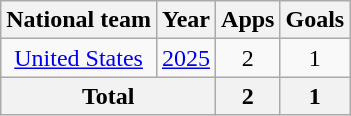<table class="wikitable" style="text-align:center">
<tr>
<th>National team</th>
<th>Year</th>
<th>Apps</th>
<th>Goals</th>
</tr>
<tr>
<td><a href='#'>United States</a></td>
<td><a href='#'>2025</a></td>
<td>2</td>
<td>1</td>
</tr>
<tr>
<th colspan="2">Total</th>
<th>2</th>
<th>1</th>
</tr>
</table>
